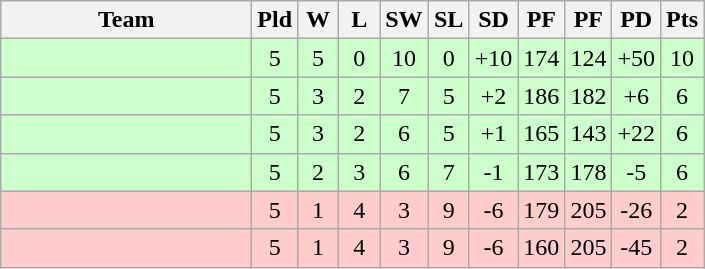<table class=wikitable style="text-align:center">
<tr>
<th width=160>Team</th>
<th width=20>Pld</th>
<th width=20>W</th>
<th width=20>L</th>
<th width=20>SW</th>
<th width=20>SL</th>
<th width=20>SD</th>
<th width=20>PF</th>
<th width=20>PF</th>
<th width=20>PD</th>
<th width=20>Pts</th>
</tr>
<tr bgcolor="ccffcc">
<td align=left></td>
<td>5</td>
<td>5</td>
<td>0</td>
<td>10</td>
<td>0</td>
<td>+10</td>
<td>174</td>
<td>124</td>
<td>+50</td>
<td>10</td>
</tr>
<tr bgcolor="ccffcc">
<td align=left></td>
<td>5</td>
<td>3</td>
<td>2</td>
<td>7</td>
<td>5</td>
<td>+2</td>
<td>186</td>
<td>182</td>
<td>+6</td>
<td>6</td>
</tr>
<tr bgcolor="ccffcc">
<td align=left></td>
<td>5</td>
<td>3</td>
<td>2</td>
<td>6</td>
<td>5</td>
<td>+1</td>
<td>165</td>
<td>143</td>
<td>+22</td>
<td>6</td>
</tr>
<tr bgcolor="ccffcc">
<td align=left></td>
<td>5</td>
<td>2</td>
<td>3</td>
<td>6</td>
<td>7</td>
<td>-1</td>
<td>173</td>
<td>178</td>
<td>-5</td>
<td>6</td>
</tr>
<tr bgcolor="ffcccc">
<td align=left></td>
<td>5</td>
<td>1</td>
<td>4</td>
<td>3</td>
<td>9</td>
<td>-6</td>
<td>179</td>
<td>205</td>
<td>-26</td>
<td>2</td>
</tr>
<tr bgcolor="ffcccc">
<td align=left></td>
<td>5</td>
<td>1</td>
<td>4</td>
<td>3</td>
<td>9</td>
<td>-6</td>
<td>160</td>
<td>205</td>
<td>-45</td>
<td>2</td>
</tr>
</table>
